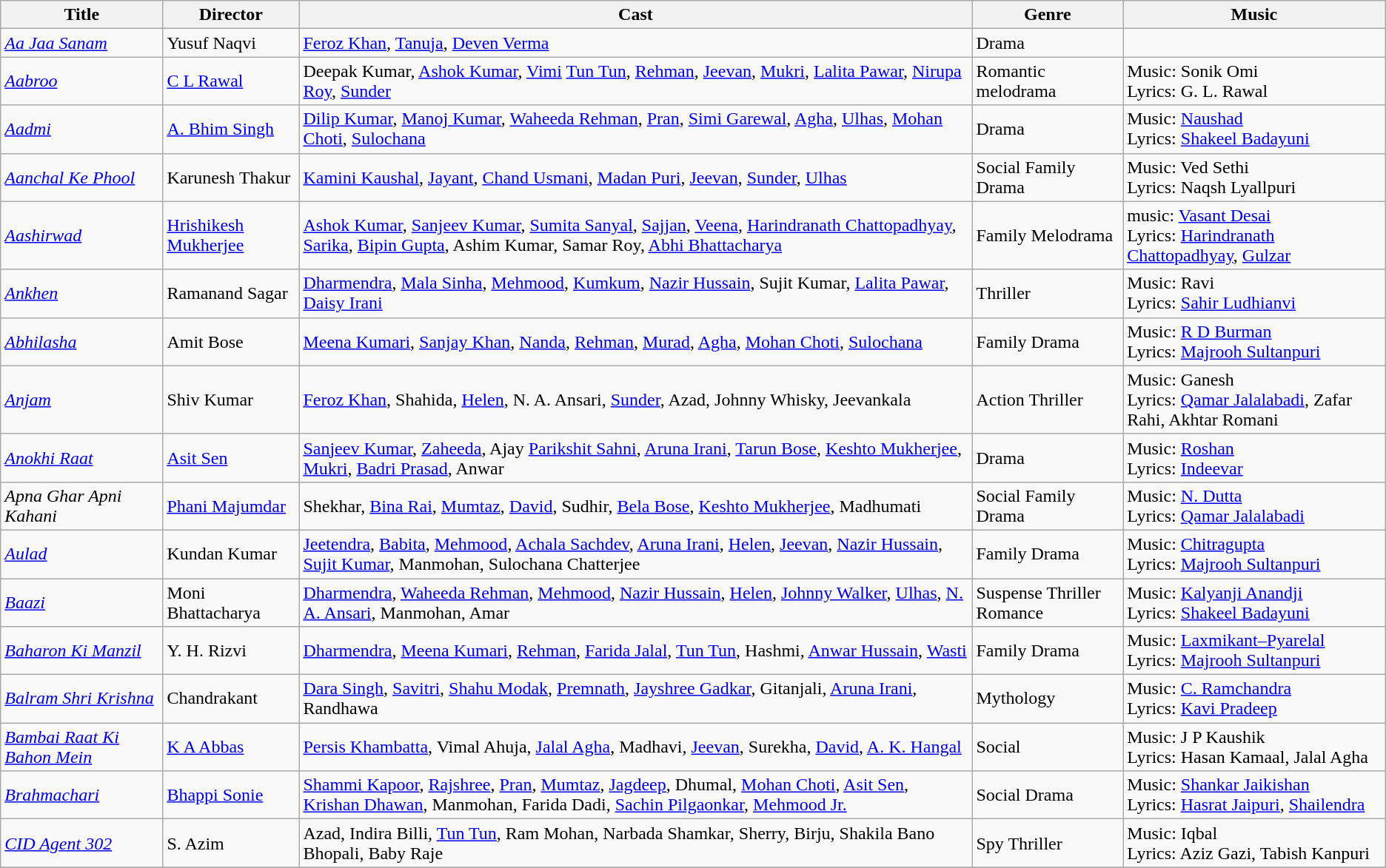<table class="wikitable">
<tr>
<th>Title</th>
<th>Director</th>
<th>Cast</th>
<th>Genre</th>
<th>Music</th>
</tr>
<tr>
<td><em><a href='#'>Aa Jaa Sanam</a></em></td>
<td>Yusuf Naqvi</td>
<td><a href='#'>Feroz Khan</a>, <a href='#'>Tanuja</a>, <a href='#'>Deven Verma</a></td>
<td>Drama</td>
<td></td>
</tr>
<tr>
<td><em><a href='#'>Aabroo</a></em></td>
<td><a href='#'>C L Rawal</a></td>
<td>Deepak Kumar, <a href='#'>Ashok Kumar</a>, <a href='#'>Vimi</a> <a href='#'>Tun Tun</a>, <a href='#'>Rehman</a>, <a href='#'>Jeevan</a>, <a href='#'>Mukri</a>, <a href='#'>Lalita Pawar</a>, <a href='#'>Nirupa Roy</a>, <a href='#'>Sunder</a></td>
<td>Romantic melodrama</td>
<td>Music: Sonik Omi<br>Lyrics: G. L. Rawal</td>
</tr>
<tr>
<td><em><a href='#'>Aadmi</a></em></td>
<td><a href='#'>A. Bhim Singh</a></td>
<td><a href='#'>Dilip Kumar</a>, <a href='#'>Manoj Kumar</a>, <a href='#'>Waheeda Rehman</a>, <a href='#'>Pran</a>, <a href='#'>Simi Garewal</a>, <a href='#'>Agha</a>, <a href='#'>Ulhas</a>, <a href='#'>Mohan Choti</a>, <a href='#'>Sulochana</a></td>
<td>Drama</td>
<td>Music: <a href='#'>Naushad</a><br>Lyrics: <a href='#'>Shakeel Badayuni</a></td>
</tr>
<tr>
<td><em><a href='#'>Aanchal Ke Phool</a></em></td>
<td>Karunesh Thakur</td>
<td><a href='#'>Kamini Kaushal</a>, <a href='#'>Jayant</a>, <a href='#'>Chand Usmani</a>, <a href='#'>Madan Puri</a>, <a href='#'>Jeevan</a>, <a href='#'>Sunder</a>, <a href='#'>Ulhas</a></td>
<td>Social Family Drama</td>
<td>Music: Ved Sethi<br>Lyrics: Naqsh Lyallpuri</td>
</tr>
<tr>
<td><em><a href='#'>Aashirwad</a></em></td>
<td><a href='#'>Hrishikesh Mukherjee</a></td>
<td><a href='#'>Ashok Kumar</a>, <a href='#'>Sanjeev Kumar</a>, <a href='#'>Sumita Sanyal</a>, <a href='#'>Sajjan</a>, <a href='#'>Veena</a>, <a href='#'>Harindranath Chattopadhyay</a>, <a href='#'>Sarika</a>, <a href='#'>Bipin Gupta</a>, Ashim Kumar, Samar Roy, <a href='#'>Abhi Bhattacharya</a></td>
<td>Family Melodrama</td>
<td>music: <a href='#'>Vasant Desai</a><br>Lyrics: <a href='#'>Harindranath Chattopadhyay</a>, <a href='#'>Gulzar</a></td>
</tr>
<tr>
<td><em><a href='#'>Ankhen</a></em></td>
<td>Ramanand Sagar</td>
<td><a href='#'>Dharmendra</a>, <a href='#'>Mala Sinha</a>, <a href='#'>Mehmood</a>, <a href='#'>Kumkum</a>, <a href='#'>Nazir Hussain</a>, Sujit Kumar, <a href='#'>Lalita Pawar</a>, <a href='#'>Daisy Irani</a></td>
<td>Thriller</td>
<td>Music: Ravi<br>Lyrics: <a href='#'>Sahir Ludhianvi</a></td>
</tr>
<tr>
<td><em><a href='#'>Abhilasha</a></em></td>
<td>Amit Bose</td>
<td><a href='#'>Meena Kumari</a>, <a href='#'>Sanjay Khan</a>, <a href='#'>Nanda</a>, <a href='#'>Rehman</a>, <a href='#'>Murad</a>, <a href='#'>Agha</a>, <a href='#'>Mohan Choti</a>, <a href='#'>Sulochana</a></td>
<td>Family Drama</td>
<td>Music: <a href='#'>R D Burman</a><br>Lyrics: <a href='#'>Majrooh Sultanpuri</a></td>
</tr>
<tr>
<td><em><a href='#'>Anjam</a></em></td>
<td>Shiv Kumar</td>
<td><a href='#'>Feroz Khan</a>, Shahida, <a href='#'>Helen</a>, N. A. Ansari, <a href='#'>Sunder</a>, Azad, Johnny Whisky, Jeevankala</td>
<td>Action Thriller</td>
<td>Music: Ganesh<br>Lyrics: <a href='#'>Qamar Jalalabadi</a>, Zafar Rahi, Akhtar Romani</td>
</tr>
<tr>
<td><em><a href='#'>Anokhi Raat</a></em></td>
<td><a href='#'>Asit Sen</a></td>
<td><a href='#'>Sanjeev Kumar</a>, <a href='#'>Zaheeda</a>, Ajay <a href='#'>Parikshit Sahni</a>, <a href='#'>Aruna Irani</a>, <a href='#'>Tarun Bose</a>, <a href='#'>Keshto Mukherjee</a>, <a href='#'>Mukri</a>, <a href='#'>Badri Prasad</a>, Anwar</td>
<td>Drama</td>
<td>Music: <a href='#'>Roshan</a><br>Lyrics: <a href='#'>Indeevar</a></td>
</tr>
<tr>
<td><em>Apna Ghar Apni Kahani</em></td>
<td><a href='#'>Phani Majumdar</a></td>
<td>Shekhar, <a href='#'>Bina Rai</a>, <a href='#'>Mumtaz</a>, <a href='#'>David</a>, Sudhir, <a href='#'>Bela Bose</a>, <a href='#'>Keshto Mukherjee</a>, Madhumati</td>
<td>Social Family Drama</td>
<td>Music: <a href='#'>N. Dutta</a><br>Lyrics: <a href='#'>Qamar Jalalabadi</a></td>
</tr>
<tr>
<td><em><a href='#'>Aulad</a></em></td>
<td>Kundan Kumar</td>
<td><a href='#'>Jeetendra</a>, <a href='#'>Babita</a>, <a href='#'>Mehmood</a>, <a href='#'>Achala Sachdev</a>, <a href='#'>Aruna Irani</a>, <a href='#'>Helen</a>, <a href='#'>Jeevan</a>, <a href='#'>Nazir Hussain</a>, <a href='#'>Sujit Kumar</a>, Manmohan, Sulochana Chatterjee</td>
<td>Family Drama</td>
<td>Music: <a href='#'>Chitragupta</a><br>Lyrics: <a href='#'>Majrooh Sultanpuri</a></td>
</tr>
<tr>
<td><em><a href='#'>Baazi</a></em></td>
<td>Moni Bhattacharya</td>
<td><a href='#'>Dharmendra</a>, <a href='#'>Waheeda Rehman</a>, <a href='#'>Mehmood</a>, <a href='#'>Nazir Hussain</a>, <a href='#'>Helen</a>, <a href='#'>Johnny Walker</a>, <a href='#'>Ulhas</a>, <a href='#'>N. A. Ansari</a>, Manmohan, Amar</td>
<td>Suspense Thriller Romance</td>
<td>Music: <a href='#'>Kalyanji Anandji</a><br>Lyrics: <a href='#'>Shakeel Badayuni</a></td>
</tr>
<tr>
<td><em><a href='#'>Baharon Ki Manzil</a></em></td>
<td>Y. H. Rizvi</td>
<td><a href='#'>Dharmendra</a>, <a href='#'>Meena Kumari</a>, <a href='#'>Rehman</a>, <a href='#'>Farida Jalal</a>, <a href='#'>Tun Tun</a>, Hashmi, <a href='#'>Anwar Hussain</a>, <a href='#'>Wasti</a></td>
<td>Family Drama</td>
<td>Music: <a href='#'>Laxmikant–Pyarelal</a><br>Lyrics: <a href='#'>Majrooh Sultanpuri</a></td>
</tr>
<tr>
<td><em><a href='#'>Balram Shri Krishna</a></em></td>
<td>Chandrakant</td>
<td><a href='#'>Dara Singh</a>, <a href='#'>Savitri</a>, <a href='#'>Shahu Modak</a>, <a href='#'>Premnath</a>, <a href='#'>Jayshree Gadkar</a>, Gitanjali, <a href='#'>Aruna Irani</a>, Randhawa</td>
<td>Mythology</td>
<td>Music: <a href='#'>C. Ramchandra</a><br>Lyrics: <a href='#'>Kavi Pradeep</a></td>
</tr>
<tr>
<td><em><a href='#'>Bambai Raat Ki Bahon Mein</a></em></td>
<td><a href='#'>K A Abbas</a></td>
<td><a href='#'>Persis Khambatta</a>, Vimal Ahuja, <a href='#'>Jalal Agha</a>, Madhavi, <a href='#'>Jeevan</a>, Surekha, <a href='#'>David</a>, <a href='#'>A. K. Hangal</a></td>
<td>Social</td>
<td>Music: J P Kaushik<br>Lyrics: Hasan Kamaal, Jalal Agha</td>
</tr>
<tr>
<td><em><a href='#'>Brahmachari</a></em></td>
<td><a href='#'>Bhappi Sonie</a></td>
<td><a href='#'>Shammi Kapoor</a>, <a href='#'>Rajshree</a>, <a href='#'>Pran</a>, <a href='#'>Mumtaz</a>, <a href='#'>Jagdeep</a>,  Dhumal, <a href='#'>Mohan Choti</a>, <a href='#'>Asit Sen</a>, <a href='#'>Krishan Dhawan</a>, Manmohan, Farida Dadi, <a href='#'>Sachin Pilgaonkar</a>, <a href='#'>Mehmood Jr.</a></td>
<td>Social Drama</td>
<td>Music: <a href='#'>Shankar Jaikishan</a><br>Lyrics: <a href='#'>Hasrat Jaipuri</a>, <a href='#'>Shailendra</a></td>
</tr>
<tr>
<td><em><a href='#'>CID Agent 302</a></em></td>
<td>S. Azim</td>
<td>Azad, Indira Billi, <a href='#'>Tun Tun</a>, Ram Mohan, Narbada Shamkar, Sherry, Birju, Shakila Bano Bhopali, Baby Raje</td>
<td>Spy Thriller</td>
<td>Music: Iqbal<br>Lyrics: Aziz Gazi, Tabish Kanpuri</td>
</tr>
<tr>
</tr>
</table>
